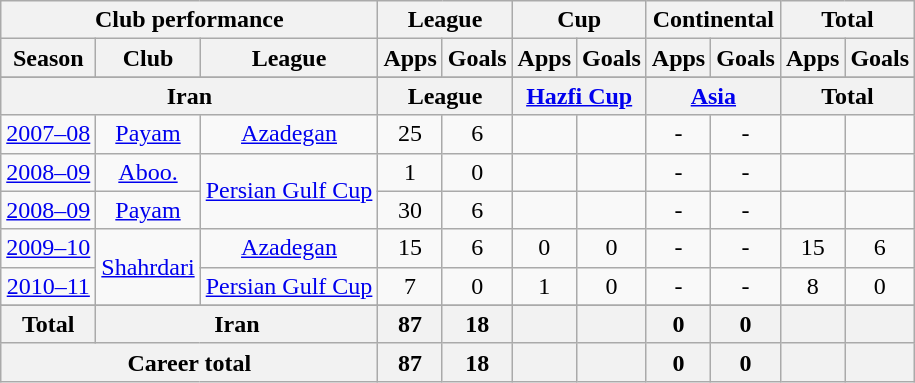<table class="wikitable" style="text-align:center">
<tr>
<th colspan=3>Club performance</th>
<th colspan=2>League</th>
<th colspan=2>Cup</th>
<th colspan=2>Continental</th>
<th colspan=2>Total</th>
</tr>
<tr>
<th>Season</th>
<th>Club</th>
<th>League</th>
<th>Apps</th>
<th>Goals</th>
<th>Apps</th>
<th>Goals</th>
<th>Apps</th>
<th>Goals</th>
<th>Apps</th>
<th>Goals</th>
</tr>
<tr>
</tr>
<tr>
<th colspan=3>Iran</th>
<th colspan=2>League</th>
<th colspan=2><a href='#'>Hazfi Cup</a></th>
<th colspan=2><a href='#'>Asia</a></th>
<th colspan=2>Total</th>
</tr>
<tr>
<td><a href='#'>2007–08</a></td>
<td rowspan="1"><a href='#'>Payam</a></td>
<td rowspan="1"><a href='#'>Azadegan</a></td>
<td>25</td>
<td>6</td>
<td></td>
<td></td>
<td>-</td>
<td>-</td>
<td></td>
<td></td>
</tr>
<tr>
<td><a href='#'>2008–09</a></td>
<td rowspan="1"><a href='#'>Aboo.</a></td>
<td rowspan="2"><a href='#'>Persian Gulf Cup</a></td>
<td>1</td>
<td>0</td>
<td></td>
<td></td>
<td>-</td>
<td>-</td>
<td></td>
<td></td>
</tr>
<tr>
<td><a href='#'>2008–09</a></td>
<td rowspan="1"><a href='#'>Payam</a></td>
<td>30</td>
<td>6</td>
<td></td>
<td></td>
<td>-</td>
<td>-</td>
<td></td>
<td></td>
</tr>
<tr>
<td><a href='#'>2009–10</a></td>
<td rowspan="2"><a href='#'>Shahrdari</a></td>
<td rowspan="1"><a href='#'>Azadegan</a></td>
<td>15</td>
<td>6</td>
<td>0</td>
<td>0</td>
<td>-</td>
<td>-</td>
<td>15</td>
<td>6</td>
</tr>
<tr>
<td><a href='#'>2010–11</a></td>
<td rowspan="1"><a href='#'>Persian Gulf Cup</a></td>
<td>7</td>
<td>0</td>
<td>1</td>
<td>0</td>
<td>-</td>
<td>-</td>
<td>8</td>
<td>0</td>
</tr>
<tr>
</tr>
<tr>
<th rowspan=1>Total</th>
<th colspan=2>Iran</th>
<th>87</th>
<th>18</th>
<th></th>
<th></th>
<th>0</th>
<th>0</th>
<th></th>
<th></th>
</tr>
<tr>
<th colspan=3>Career total</th>
<th>87</th>
<th>18</th>
<th></th>
<th></th>
<th>0</th>
<th>0</th>
<th></th>
<th></th>
</tr>
</table>
